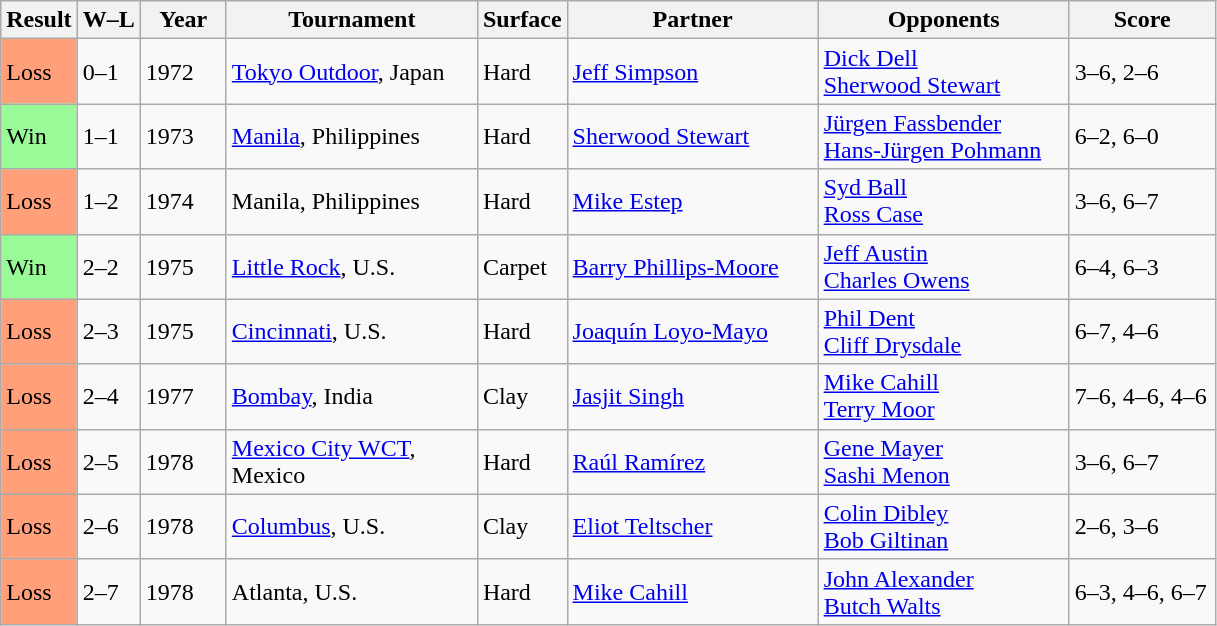<table class="sortable wikitable">
<tr>
<th style="width:40px">Result</th>
<th class="unsortable">W–L</th>
<th style="width:50px">Year</th>
<th style="width:160px">Tournament</th>
<th style="width:50px">Surface</th>
<th style="width:160px">Partner</th>
<th style="width:160px">Opponents</th>
<th style="width:90px" class="unsortable">Score</th>
</tr>
<tr>
<td style="background:#ffa07a;">Loss</td>
<td>0–1</td>
<td>1972</td>
<td><a href='#'>Tokyo Outdoor</a>, Japan</td>
<td>Hard</td>
<td> <a href='#'>Jeff Simpson</a></td>
<td> <a href='#'>Dick Dell</a> <br>  <a href='#'>Sherwood Stewart</a></td>
<td>3–6, 2–6</td>
</tr>
<tr>
<td style="background:#98fb98;">Win</td>
<td>1–1</td>
<td>1973</td>
<td><a href='#'>Manila</a>, Philippines</td>
<td>Hard</td>
<td> <a href='#'>Sherwood Stewart</a></td>
<td> <a href='#'>Jürgen Fassbender</a> <br>  <a href='#'>Hans-Jürgen Pohmann</a></td>
<td>6–2, 6–0</td>
</tr>
<tr>
<td style="background:#ffa07a;">Loss</td>
<td>1–2</td>
<td>1974</td>
<td>Manila, Philippines</td>
<td>Hard</td>
<td> <a href='#'>Mike Estep</a></td>
<td> <a href='#'>Syd Ball</a> <br>  <a href='#'>Ross Case</a></td>
<td>3–6, 6–7</td>
</tr>
<tr>
<td style="background:#98fb98;">Win</td>
<td>2–2</td>
<td>1975</td>
<td><a href='#'>Little Rock</a>, U.S.</td>
<td>Carpet</td>
<td> <a href='#'>Barry Phillips-Moore</a></td>
<td> <a href='#'>Jeff Austin</a> <br>  <a href='#'>Charles Owens</a></td>
<td>6–4, 6–3</td>
</tr>
<tr>
<td style="background:#ffa07a;">Loss</td>
<td>2–3</td>
<td>1975</td>
<td><a href='#'>Cincinnati</a>, U.S.</td>
<td>Hard</td>
<td> <a href='#'>Joaquín Loyo-Mayo</a></td>
<td> <a href='#'>Phil Dent</a> <br>  <a href='#'>Cliff Drysdale</a></td>
<td>6–7, 4–6</td>
</tr>
<tr>
<td style="background:#ffa07a;">Loss</td>
<td>2–4</td>
<td>1977</td>
<td><a href='#'>Bombay</a>, India</td>
<td>Clay</td>
<td> <a href='#'>Jasjit Singh</a></td>
<td> <a href='#'>Mike Cahill</a> <br>  <a href='#'>Terry Moor</a></td>
<td>7–6, 4–6, 4–6</td>
</tr>
<tr>
<td style="background:#ffa07a;">Loss</td>
<td>2–5</td>
<td>1978</td>
<td><a href='#'>Mexico City WCT</a>, Mexico</td>
<td>Hard</td>
<td> <a href='#'>Raúl Ramírez</a></td>
<td> <a href='#'>Gene Mayer</a> <br>  <a href='#'>Sashi Menon</a></td>
<td>3–6, 6–7</td>
</tr>
<tr>
<td style="background:#ffa07a;">Loss</td>
<td>2–6</td>
<td>1978</td>
<td><a href='#'>Columbus</a>, U.S.</td>
<td>Clay</td>
<td> <a href='#'>Eliot Teltscher</a></td>
<td> <a href='#'>Colin Dibley</a> <br>  <a href='#'>Bob Giltinan</a></td>
<td>2–6, 3–6</td>
</tr>
<tr>
<td style="background:#ffa07a;">Loss</td>
<td>2–7</td>
<td>1978</td>
<td>Atlanta, U.S.</td>
<td>Hard</td>
<td> <a href='#'>Mike Cahill</a></td>
<td> <a href='#'>John Alexander</a> <br>  <a href='#'>Butch Walts</a></td>
<td>6–3, 4–6, 6–7</td>
</tr>
</table>
